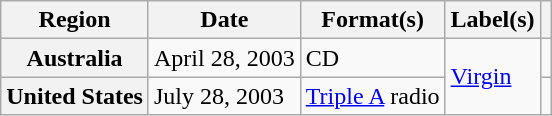<table class="wikitable plainrowheaders">
<tr>
<th scope="col">Region</th>
<th scope="col">Date</th>
<th scope="col">Format(s)</th>
<th scope="col">Label(s)</th>
<th scope="col"></th>
</tr>
<tr>
<th scope="row">Australia</th>
<td>April 28, 2003</td>
<td>CD</td>
<td rowspan="2"><a href='#'>Virgin</a></td>
<td></td>
</tr>
<tr>
<th scope="row">United States</th>
<td>July 28, 2003</td>
<td><a href='#'>Triple A</a> radio</td>
<td></td>
</tr>
</table>
